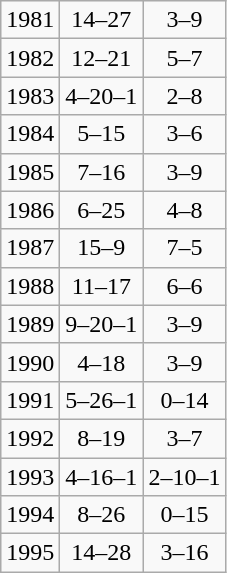<table class="wikitable" style="text-align:center;">
<tr>
<td>1981</td>
<td>14–27</td>
<td>3–9</td>
</tr>
<tr>
<td>1982</td>
<td>12–21</td>
<td>5–7</td>
</tr>
<tr>
<td>1983</td>
<td>4–20–1</td>
<td>2–8</td>
</tr>
<tr>
<td>1984</td>
<td>5–15</td>
<td>3–6</td>
</tr>
<tr>
<td>1985</td>
<td>7–16</td>
<td>3–9</td>
</tr>
<tr>
<td>1986</td>
<td>6–25</td>
<td>4–8</td>
</tr>
<tr>
<td>1987</td>
<td>15–9</td>
<td>7–5</td>
</tr>
<tr>
<td>1988</td>
<td>11–17</td>
<td>6–6</td>
</tr>
<tr>
<td>1989</td>
<td>9–20–1</td>
<td>3–9</td>
</tr>
<tr>
<td>1990</td>
<td>4–18</td>
<td>3–9</td>
</tr>
<tr>
<td>1991</td>
<td>5–26–1</td>
<td>0–14</td>
</tr>
<tr>
<td>1992</td>
<td>8–19</td>
<td>3–7</td>
</tr>
<tr>
<td>1993</td>
<td>4–16–1</td>
<td>2–10–1</td>
</tr>
<tr>
<td>1994</td>
<td>8–26</td>
<td>0–15</td>
</tr>
<tr>
<td>1995</td>
<td>14–28</td>
<td>3–16</td>
</tr>
</table>
